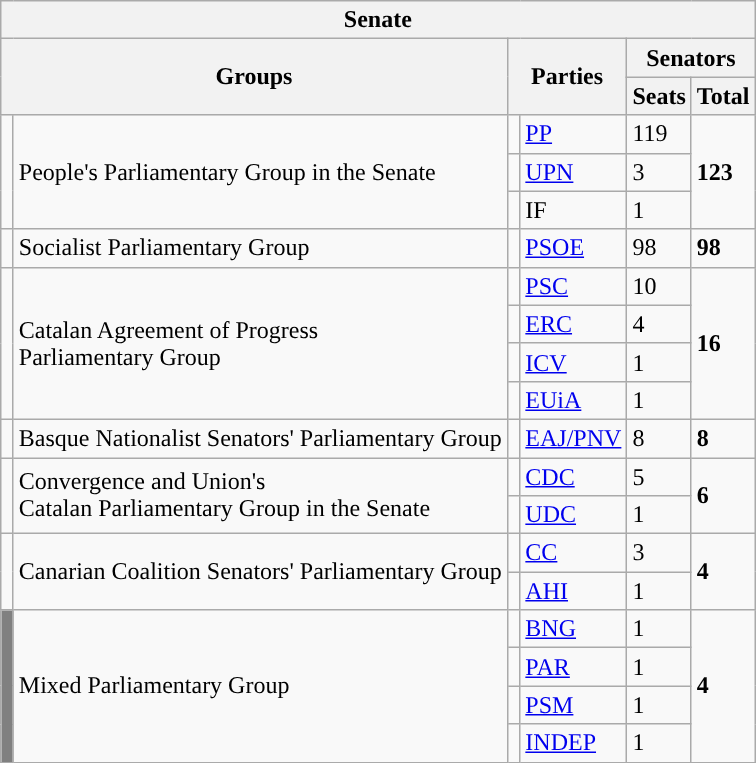<table class="wikitable" style="text-align:left;">
<tr>
<th colspan="6">Senate</th>
</tr>
<tr>
<th rowspan="2" colspan="2">Groups</th>
<th rowspan="2" colspan="2">Parties</th>
<th colspan="2">Senators</th>
</tr>
<tr>
<th>Seats</th>
<th>Total</th>
</tr>
<tr>
<td width="1" rowspan="3"></td>
<td rowspan="3">People's Parliamentary Group in the Senate</td>
<td width="1" style="color:inherit;background:"></td>
<td><a href='#'>PP</a></td>
<td>119</td>
<td rowspan="3"><strong>123</strong></td>
</tr>
<tr>
<td style="color:inherit;background:"></td>
<td><a href='#'>UPN</a></td>
<td>3</td>
</tr>
<tr>
<td style="color:inherit;background:"></td>
<td>IF</td>
<td>1</td>
</tr>
<tr>
<td style="color:inherit;background:"></td>
<td>Socialist Parliamentary Group</td>
<td style="color:inherit;background:"></td>
<td><a href='#'>PSOE</a></td>
<td>98</td>
<td><strong>98</strong></td>
</tr>
<tr>
<td rowspan="4" style="color:inherit;background:"></td>
<td rowspan="4">Catalan Agreement of Progress<br>Parliamentary Group</td>
<td style="color:inherit;background:"></td>
<td><a href='#'>PSC</a></td>
<td>10</td>
<td rowspan="4"><strong>16</strong></td>
</tr>
<tr>
<td style="color:inherit;background:"></td>
<td><a href='#'>ERC</a></td>
<td>4</td>
</tr>
<tr>
<td style="color:inherit;background:"></td>
<td><a href='#'>ICV</a></td>
<td>1</td>
</tr>
<tr>
<td style="color:inherit;background:"></td>
<td><a href='#'>EUiA</a></td>
<td>1</td>
</tr>
<tr>
<td style="color:inherit;background:"></td>
<td>Basque Nationalist Senators' Parliamentary Group</td>
<td style="color:inherit;background:"></td>
<td><a href='#'>EAJ/PNV</a></td>
<td>8</td>
<td><strong>8</strong></td>
</tr>
<tr>
<td rowspan="2" style="color:inherit;background:"></td>
<td rowspan="2">Convergence and Union's<br>Catalan Parliamentary Group in the Senate</td>
<td style="color:inherit;background:"></td>
<td><a href='#'>CDC</a></td>
<td>5</td>
<td rowspan="2"><strong>6</strong></td>
</tr>
<tr>
<td style="color:inherit;background:"></td>
<td><a href='#'>UDC</a></td>
<td>1</td>
</tr>
<tr>
<td rowspan="2" style="color:inherit;background:"></td>
<td rowspan="2">Canarian Coalition Senators' Parliamentary Group</td>
<td style="color:inherit;background:"></td>
<td><a href='#'>CC</a></td>
<td>3</td>
<td rowspan="2"><strong>4</strong></td>
</tr>
<tr>
<td style="color:inherit;background:"></td>
<td><a href='#'>AHI</a></td>
<td>1</td>
</tr>
<tr>
<td rowspan="4" bgcolor="gray"></td>
<td rowspan="4">Mixed Parliamentary Group</td>
<td style="color:inherit;background:"></td>
<td><a href='#'>BNG</a></td>
<td>1</td>
<td rowspan="4"><strong>4</strong></td>
</tr>
<tr>
<td style="color:inherit;background:"></td>
<td><a href='#'>PAR</a></td>
<td>1</td>
</tr>
<tr>
<td style="color:inherit;background:"></td>
<td><a href='#'>PSM</a></td>
<td>1</td>
</tr>
<tr>
<td style="color:inherit;background:"></td>
<td><a href='#'>INDEP</a></td>
<td>1</td>
</tr>
</table>
